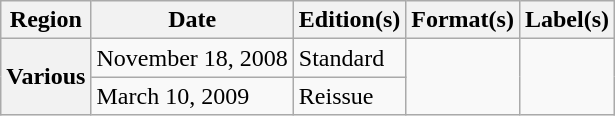<table class="wikitable plainrowheaders">
<tr>
<th>Region</th>
<th>Date</th>
<th>Edition(s)</th>
<th>Format(s)</th>
<th>Label(s)</th>
</tr>
<tr>
<th rowspan="2" scope="row">Various</th>
<td>November 18, 2008</td>
<td>Standard</td>
<td rowspan="2"></td>
<td rowspan="2"></td>
</tr>
<tr>
<td>March 10, 2009</td>
<td>Reissue</td>
</tr>
</table>
